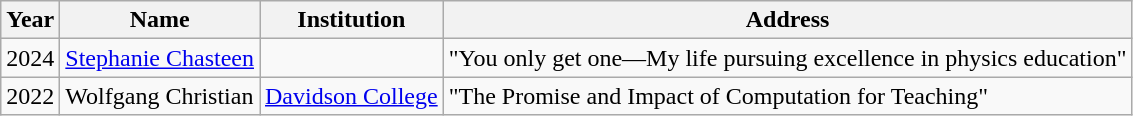<table class="wikitable sortable">
<tr>
<th>Year</th>
<th>Name</th>
<th>Institution</th>
<th>Address</th>
</tr>
<tr>
<td>2024</td>
<td><a href='#'>Stephanie Chasteen</a></td>
<td></td>
<td>"You only get one—My life pursuing excellence in physics education"</td>
</tr>
<tr>
<td>2022</td>
<td>Wolfgang Christian</td>
<td><a href='#'>Davidson College</a></td>
<td>"The Promise and Impact of Computation for Teaching"</td>
</tr>
</table>
